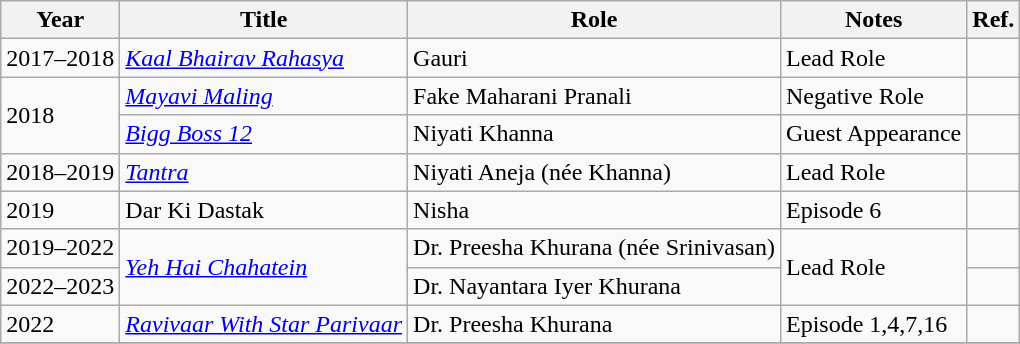<table class="wikitable sortable">
<tr>
<th>Year</th>
<th>Title</th>
<th>Role</th>
<th>Notes</th>
<th>Ref.</th>
</tr>
<tr>
<td>2017–2018</td>
<td><em><a href='#'>Kaal Bhairav Rahasya</a></em></td>
<td>Gauri</td>
<td>Lead Role</td>
<td></td>
</tr>
<tr>
<td rowspan="2">2018</td>
<td><em><a href='#'>Mayavi Maling</a></em></td>
<td>Fake Maharani Pranali</td>
<td>Negative Role</td>
<td></td>
</tr>
<tr>
<td><em><a href='#'> Bigg Boss 12</a></em></td>
<td>Niyati Khanna</td>
<td>Guest Appearance</td>
<td></td>
</tr>
<tr>
<td>2018–2019</td>
<td><em><a href='#'> Tantra</a></em></td>
<td>Niyati Aneja (née Khanna)</td>
<td>Lead Role</td>
<td></td>
</tr>
<tr>
<td>2019</td>
<td>Dar Ki Dastak</td>
<td>Nisha</td>
<td>Episode 6</td>
<td></td>
</tr>
<tr>
<td>2019–2022</td>
<td rowspan = "2"><em><a href='#'>Yeh Hai Chahatein</a></em></td>
<td>Dr. Preesha Khurana (née Srinivasan)</td>
<td rowspan = "2">Lead Role</td>
<td></td>
</tr>
<tr>
<td>2022–2023</td>
<td>Dr. Nayantara Iyer Khurana</td>
<td></td>
</tr>
<tr>
<td>2022</td>
<td><em><a href='#'>Ravivaar With Star Parivaar</a></em></td>
<td>Dr. Preesha Khurana</td>
<td>Episode 1,4,7,16</td>
<td></td>
</tr>
<tr>
</tr>
</table>
